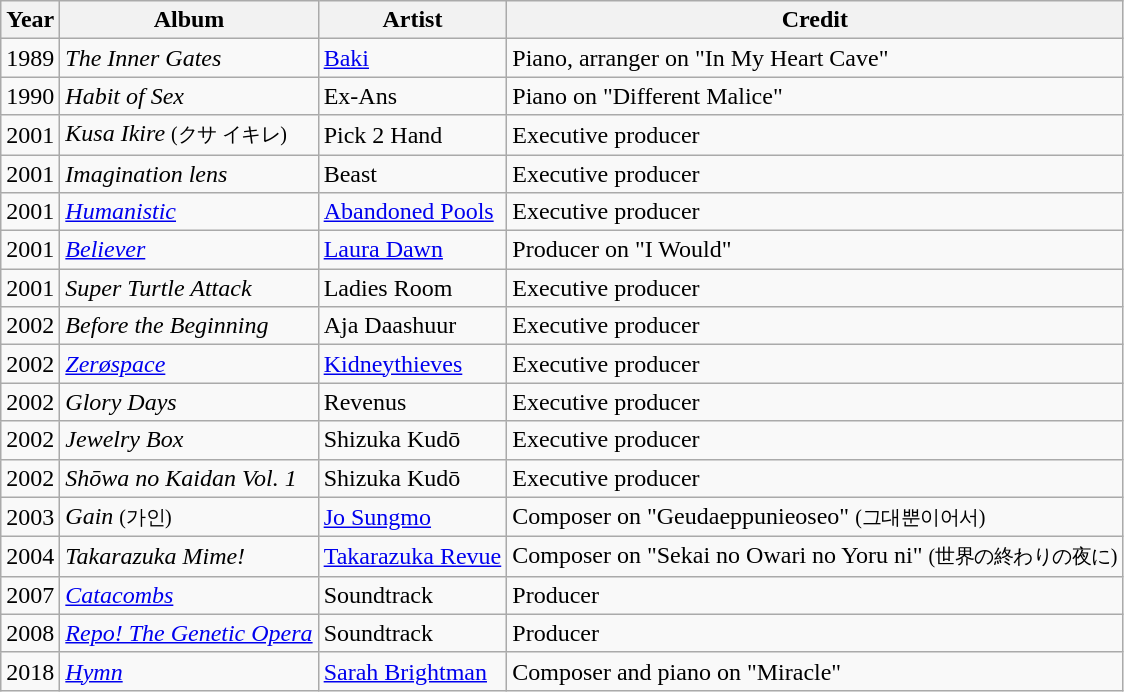<table class="wikitable sortable">
<tr>
<th>Year</th>
<th>Album</th>
<th>Artist</th>
<th>Credit</th>
</tr>
<tr>
<td>1989</td>
<td><em>The Inner Gates</em></td>
<td><a href='#'>Baki</a></td>
<td>Piano, arranger on "In My Heart Cave"</td>
</tr>
<tr>
<td>1990</td>
<td><em>Habit of Sex</em></td>
<td>Ex-Ans</td>
<td>Piano on "Different Malice"</td>
</tr>
<tr>
<td>2001</td>
<td><em>Kusa Ikire</em> <small>(クサ イキレ)</small></td>
<td>Pick 2 Hand</td>
<td>Executive producer</td>
</tr>
<tr>
<td>2001</td>
<td><em>Imagination lens</em></td>
<td>Beast</td>
<td>Executive producer</td>
</tr>
<tr>
<td>2001</td>
<td><em><a href='#'>Humanistic</a></em></td>
<td><a href='#'>Abandoned Pools</a></td>
<td>Executive producer</td>
</tr>
<tr>
<td>2001</td>
<td><em><a href='#'>Believer</a></em></td>
<td><a href='#'>Laura Dawn</a></td>
<td>Producer on "I Would"</td>
</tr>
<tr>
<td>2001</td>
<td><em>Super Turtle Attack</em></td>
<td>Ladies Room</td>
<td>Executive producer</td>
</tr>
<tr>
<td>2002</td>
<td><em>Before the Beginning</em></td>
<td>Aja Daashuur</td>
<td>Executive producer</td>
</tr>
<tr>
<td>2002</td>
<td><em><a href='#'>Zerøspace</a></em></td>
<td><a href='#'>Kidneythieves</a></td>
<td>Executive producer</td>
</tr>
<tr>
<td>2002</td>
<td><em>Glory Days</em></td>
<td>Revenus</td>
<td>Executive producer</td>
</tr>
<tr>
<td>2002</td>
<td><em>Jewelry Box</em></td>
<td>Shizuka Kudō</td>
<td>Executive producer</td>
</tr>
<tr>
<td>2002</td>
<td><em>Shōwa no Kaidan Vol. 1</em></td>
<td>Shizuka Kudō</td>
<td>Executive producer</td>
</tr>
<tr>
<td>2003</td>
<td><em>Gain</em> <small>(가인)</small></td>
<td><a href='#'>Jo Sungmo</a></td>
<td>Composer on "Geudaeppunieoseo" <small>(그대뿐이어서)</small></td>
</tr>
<tr>
<td>2004</td>
<td><em>Takarazuka Mime!</em></td>
<td><a href='#'>Takarazuka Revue</a></td>
<td>Composer on "Sekai no Owari no Yoru ni" <small>(世界の終わりの夜に)</small></td>
</tr>
<tr>
<td>2007</td>
<td><em><a href='#'>Catacombs</a></em></td>
<td>Soundtrack</td>
<td>Producer</td>
</tr>
<tr>
<td>2008</td>
<td><em><a href='#'>Repo! The Genetic Opera</a></em></td>
<td>Soundtrack</td>
<td>Producer</td>
</tr>
<tr>
<td>2018</td>
<td><em><a href='#'>Hymn</a></em></td>
<td><a href='#'>Sarah Brightman</a></td>
<td>Composer and piano on "Miracle"</td>
</tr>
</table>
